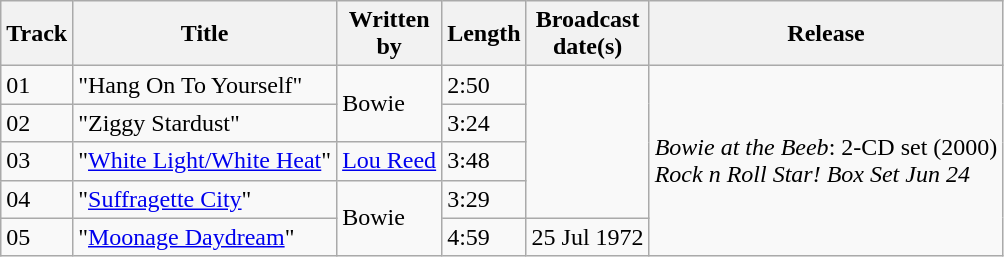<table class="wikitable">
<tr>
<th>Track</th>
<th>Title</th>
<th>Written<br> by</th>
<th>Length</th>
<th>Broadcast<br> date(s)</th>
<th>Release</th>
</tr>
<tr>
<td>01</td>
<td>"Hang On To Yourself"</td>
<td rowspan="2">Bowie</td>
<td>2:50</td>
<td rowspan="4"></td>
<td rowspan="5"><em>Bowie at the Beeb</em>: 2-CD set (2000)<br><em>Rock n Roll Star! Box Set Jun 24</em></td>
</tr>
<tr>
<td>02</td>
<td>"Ziggy Stardust"</td>
<td>3:24</td>
</tr>
<tr>
<td>03</td>
<td>"<a href='#'>White Light/White Heat</a>"</td>
<td><a href='#'>Lou Reed</a></td>
<td>3:48</td>
</tr>
<tr>
<td>04</td>
<td>"<a href='#'>Suffragette City</a>"</td>
<td rowspan="2">Bowie</td>
<td>3:29</td>
</tr>
<tr>
<td>05</td>
<td>"<a href='#'>Moonage Daydream</a>"</td>
<td>4:59</td>
<td>25 Jul 1972</td>
</tr>
</table>
